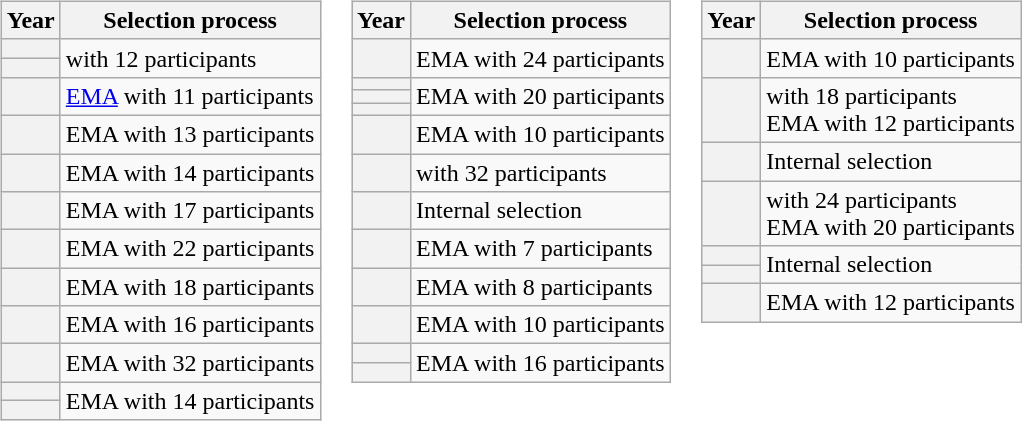<table>
<tr style="vertical-align:top">
<td><br><table class="wikitable plainrowheaders">
<tr>
<th>Year</th>
<th>Selection process</th>
</tr>
<tr>
<th scope="row"></th>
<td rowspan=2> with 12 participants</td>
</tr>
<tr>
<th scope="row"></th>
</tr>
<tr>
<th scope="row"></th>
<td><a href='#'>EMA</a> with 11 participants</td>
</tr>
<tr>
<th scope="row"></th>
<td>EMA with 13 participants</td>
</tr>
<tr>
<th scope="row"></th>
<td>EMA with 14 participants</td>
</tr>
<tr>
<th scope="row"></th>
<td>EMA with 17 participants</td>
</tr>
<tr>
<th scope="row"></th>
<td>EMA with 22 participants</td>
</tr>
<tr>
<th scope="row"></th>
<td>EMA with 18 participants</td>
</tr>
<tr>
<th scope="row"></th>
<td>EMA with 16 participants</td>
</tr>
<tr>
<th scope="row"></th>
<td>EMA with 32 participants</td>
</tr>
<tr>
<th scope="row"></th>
<td rowspan="2">EMA with 14 participants</td>
</tr>
<tr>
<th scope="row"></th>
</tr>
</table>
</td>
<td><br><table class="wikitable plainrowheaders">
<tr>
<th>Year</th>
<th>Selection process</th>
</tr>
<tr>
<th scope="row"></th>
<td>EMA with 24 participants</td>
</tr>
<tr>
<th scope="row"></th>
<td rowspan="3">EMA with 20 participants</td>
</tr>
<tr>
<th scope="row"></th>
</tr>
<tr>
<th scope="row"></th>
</tr>
<tr>
<th scope="row"></th>
<td>EMA with 10 participants</td>
</tr>
<tr>
<th scope="row"></th>
<td> with 32 participants</td>
</tr>
<tr>
<th scope="row"></th>
<td>Internal selection</td>
</tr>
<tr>
<th scope="row"></th>
<td>EMA with 7 participants</td>
</tr>
<tr>
<th scope="row"></th>
<td>EMA with 8 participants</td>
</tr>
<tr>
<th scope="row"></th>
<td>EMA with 10 participants</td>
</tr>
<tr>
<th scope="row"></th>
<td rowspan="2">EMA with 16 participants</td>
</tr>
<tr>
<th scope="row"></th>
</tr>
</table>
</td>
<td><br><table class="wikitable plainrowheaders">
<tr>
<th>Year</th>
<th>Selection process</th>
</tr>
<tr>
<th scope="row"></th>
<td>EMA with 10 participants</td>
</tr>
<tr>
<th scope="row"><s></s></th>
<td> with 18 participants<br>EMA with 12 participants</td>
</tr>
<tr>
<th scope="row"></th>
<td>Internal selection</td>
</tr>
<tr>
<th scope="row"></th>
<td> with 24 participants<br>EMA with 20 participants</td>
</tr>
<tr>
<th scope="row"></th>
<td rowspan="2">Internal selection</td>
</tr>
<tr>
<th scope="row"></th>
</tr>
<tr>
<th scope="row"></th>
<td>EMA with 12 participants</td>
</tr>
</table>
</td>
</tr>
</table>
